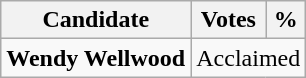<table class="wikitable">
<tr>
<th>Candidate</th>
<th>Votes</th>
<th>%</th>
</tr>
<tr>
<td><strong>Wendy Wellwood</strong></td>
<td colspan="2">Acclaimed</td>
</tr>
</table>
